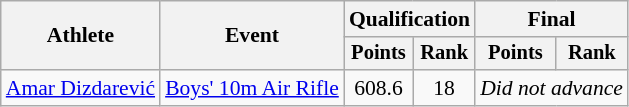<table class="wikitable" style="font-size:90%;">
<tr>
<th rowspan=2>Athlete</th>
<th rowspan=2>Event</th>
<th colspan=2>Qualification</th>
<th colspan=2>Final</th>
</tr>
<tr style="font-size:95%">
<th>Points</th>
<th>Rank</th>
<th>Points</th>
<th>Rank</th>
</tr>
<tr align=center>
<td align=left><a href='#'>Amar Dizdarević</a></td>
<td align=left><a href='#'>Boys' 10m Air Rifle</a></td>
<td>608.6</td>
<td>18</td>
<td Colspan=2><em>Did not advance</em></td>
</tr>
</table>
